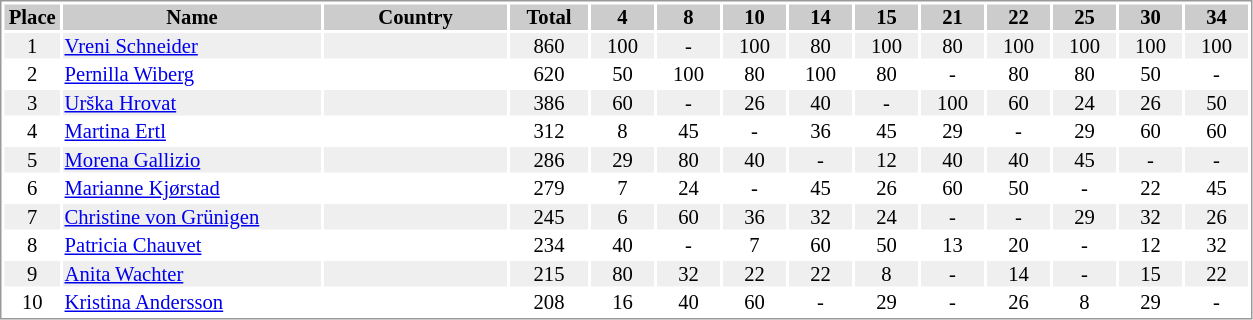<table border="0" style="border: 1px solid #999; background-color:#FFFFFF; text-align:center; font-size:86%; line-height:15px;">
<tr align="center" bgcolor="#CCCCCC">
<th width=35>Place</th>
<th width=170>Name</th>
<th width=120>Country</th>
<th width=50>Total</th>
<th width=40>4</th>
<th width=40>8</th>
<th width=40>10</th>
<th width=40>14</th>
<th width=40>15</th>
<th width=40>21</th>
<th width=40>22</th>
<th width=40>25</th>
<th width=40>30</th>
<th width=40>34</th>
</tr>
<tr bgcolor="#EFEFEF">
<td>1</td>
<td align="left"><a href='#'>Vreni Schneider</a></td>
<td align="left"></td>
<td>860</td>
<td>100</td>
<td>-</td>
<td>100</td>
<td>80</td>
<td>100</td>
<td>80</td>
<td>100</td>
<td>100</td>
<td>100</td>
<td>100</td>
</tr>
<tr>
<td>2</td>
<td align="left"><a href='#'>Pernilla Wiberg</a></td>
<td align="left"></td>
<td>620</td>
<td>50</td>
<td>100</td>
<td>80</td>
<td>100</td>
<td>80</td>
<td>-</td>
<td>80</td>
<td>80</td>
<td>50</td>
<td>-</td>
</tr>
<tr bgcolor="#EFEFEF">
<td>3</td>
<td align="left"><a href='#'>Urška Hrovat</a></td>
<td align="left"></td>
<td>386</td>
<td>60</td>
<td>-</td>
<td>26</td>
<td>40</td>
<td>-</td>
<td>100</td>
<td>60</td>
<td>24</td>
<td>26</td>
<td>50</td>
</tr>
<tr>
<td>4</td>
<td align="left"><a href='#'>Martina Ertl</a></td>
<td align="left"></td>
<td>312</td>
<td>8</td>
<td>45</td>
<td>-</td>
<td>36</td>
<td>45</td>
<td>29</td>
<td>-</td>
<td>29</td>
<td>60</td>
<td>60</td>
</tr>
<tr bgcolor="#EFEFEF">
<td>5</td>
<td align="left"><a href='#'>Morena Gallizio</a></td>
<td align="left"></td>
<td>286</td>
<td>29</td>
<td>80</td>
<td>40</td>
<td>-</td>
<td>12</td>
<td>40</td>
<td>40</td>
<td>45</td>
<td>-</td>
<td>-</td>
</tr>
<tr>
<td>6</td>
<td align="left"><a href='#'>Marianne Kjørstad</a></td>
<td align="left"></td>
<td>279</td>
<td>7</td>
<td>24</td>
<td>-</td>
<td>45</td>
<td>26</td>
<td>60</td>
<td>50</td>
<td>-</td>
<td>22</td>
<td>45</td>
</tr>
<tr bgcolor="#EFEFEF">
<td>7</td>
<td align="left"><a href='#'>Christine von Grünigen</a></td>
<td align="left"></td>
<td>245</td>
<td>6</td>
<td>60</td>
<td>36</td>
<td>32</td>
<td>24</td>
<td>-</td>
<td>-</td>
<td>29</td>
<td>32</td>
<td>26</td>
</tr>
<tr>
<td>8</td>
<td align="left"><a href='#'>Patricia Chauvet</a></td>
<td align="left"></td>
<td>234</td>
<td>40</td>
<td>-</td>
<td>7</td>
<td>60</td>
<td>50</td>
<td>13</td>
<td>20</td>
<td>-</td>
<td>12</td>
<td>32</td>
</tr>
<tr bgcolor="#EFEFEF">
<td>9</td>
<td align="left"><a href='#'>Anita Wachter</a></td>
<td align="left"></td>
<td>215</td>
<td>80</td>
<td>32</td>
<td>22</td>
<td>22</td>
<td>8</td>
<td>-</td>
<td>14</td>
<td>-</td>
<td>15</td>
<td>22</td>
</tr>
<tr>
<td>10</td>
<td align="left"><a href='#'>Kristina Andersson</a></td>
<td align="left"></td>
<td>208</td>
<td>16</td>
<td>40</td>
<td>60</td>
<td>-</td>
<td>29</td>
<td>-</td>
<td>26</td>
<td>8</td>
<td>29</td>
<td>-</td>
</tr>
</table>
